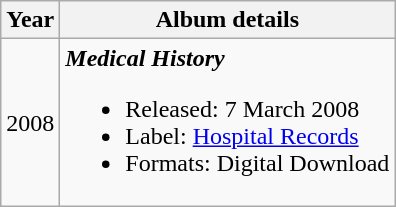<table class="wikitable" style="text-align:center;">
<tr>
<th>Year</th>
<th>Album details</th>
</tr>
<tr>
<td>2008</td>
<td align="left"><strong><em>Medical History</em></strong><br><ul><li>Released: 7 March 2008</li><li>Label: <a href='#'>Hospital Records</a></li><li>Formats: Digital Download</li></ul></td>
</tr>
</table>
